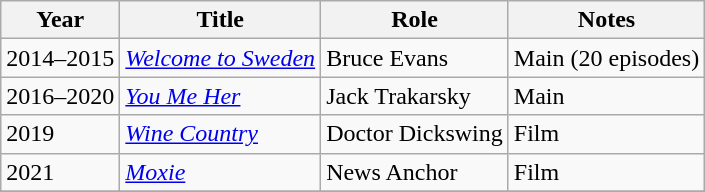<table class="wikitable sortable">
<tr>
<th>Year</th>
<th>Title</th>
<th>Role</th>
<th>Notes</th>
</tr>
<tr>
<td>2014–2015</td>
<td><em><a href='#'>Welcome to Sweden</a></em></td>
<td>Bruce Evans</td>
<td>Main (20 episodes)</td>
</tr>
<tr>
<td>2016–2020</td>
<td><em><a href='#'>You Me Her</a></em></td>
<td>Jack Trakarsky</td>
<td>Main</td>
</tr>
<tr>
<td>2019</td>
<td><em><a href='#'>Wine Country</a></em></td>
<td>Doctor Dickswing</td>
<td>Film</td>
</tr>
<tr>
<td>2021</td>
<td><a href='#'><em>Moxie</em></a></td>
<td>News Anchor</td>
<td>Film</td>
</tr>
<tr>
</tr>
</table>
